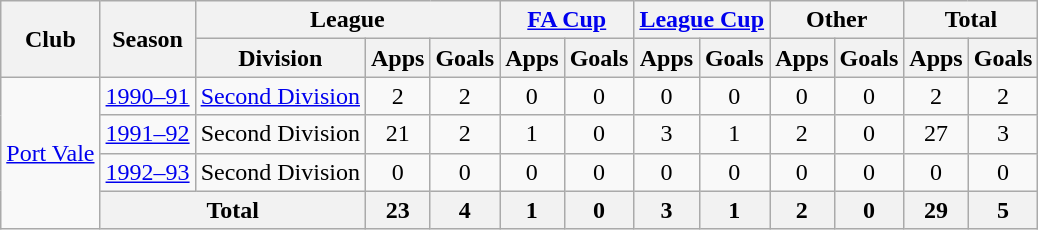<table class="wikitable" style="text-align:center">
<tr>
<th rowspan="2">Club</th>
<th rowspan="2">Season</th>
<th colspan="3">League</th>
<th colspan="2"><a href='#'>FA Cup</a></th>
<th colspan="2"><a href='#'>League Cup</a></th>
<th colspan="2">Other</th>
<th colspan="2">Total</th>
</tr>
<tr>
<th>Division</th>
<th>Apps</th>
<th>Goals</th>
<th>Apps</th>
<th>Goals</th>
<th>Apps</th>
<th>Goals</th>
<th>Apps</th>
<th>Goals</th>
<th>Apps</th>
<th>Goals</th>
</tr>
<tr>
<td rowspan="4"><a href='#'>Port Vale</a></td>
<td><a href='#'>1990–91</a></td>
<td><a href='#'>Second Division</a></td>
<td>2</td>
<td>2</td>
<td>0</td>
<td>0</td>
<td>0</td>
<td>0</td>
<td>0</td>
<td>0</td>
<td>2</td>
<td>2</td>
</tr>
<tr>
<td><a href='#'>1991–92</a></td>
<td>Second Division</td>
<td>21</td>
<td>2</td>
<td>1</td>
<td>0</td>
<td>3</td>
<td>1</td>
<td>2</td>
<td>0</td>
<td>27</td>
<td>3</td>
</tr>
<tr>
<td><a href='#'>1992–93</a></td>
<td>Second Division</td>
<td>0</td>
<td>0</td>
<td>0</td>
<td>0</td>
<td>0</td>
<td>0</td>
<td>0</td>
<td>0</td>
<td>0</td>
<td>0</td>
</tr>
<tr>
<th colspan="2">Total</th>
<th>23</th>
<th>4</th>
<th>1</th>
<th>0</th>
<th>3</th>
<th>1</th>
<th>2</th>
<th>0</th>
<th>29</th>
<th>5</th>
</tr>
</table>
